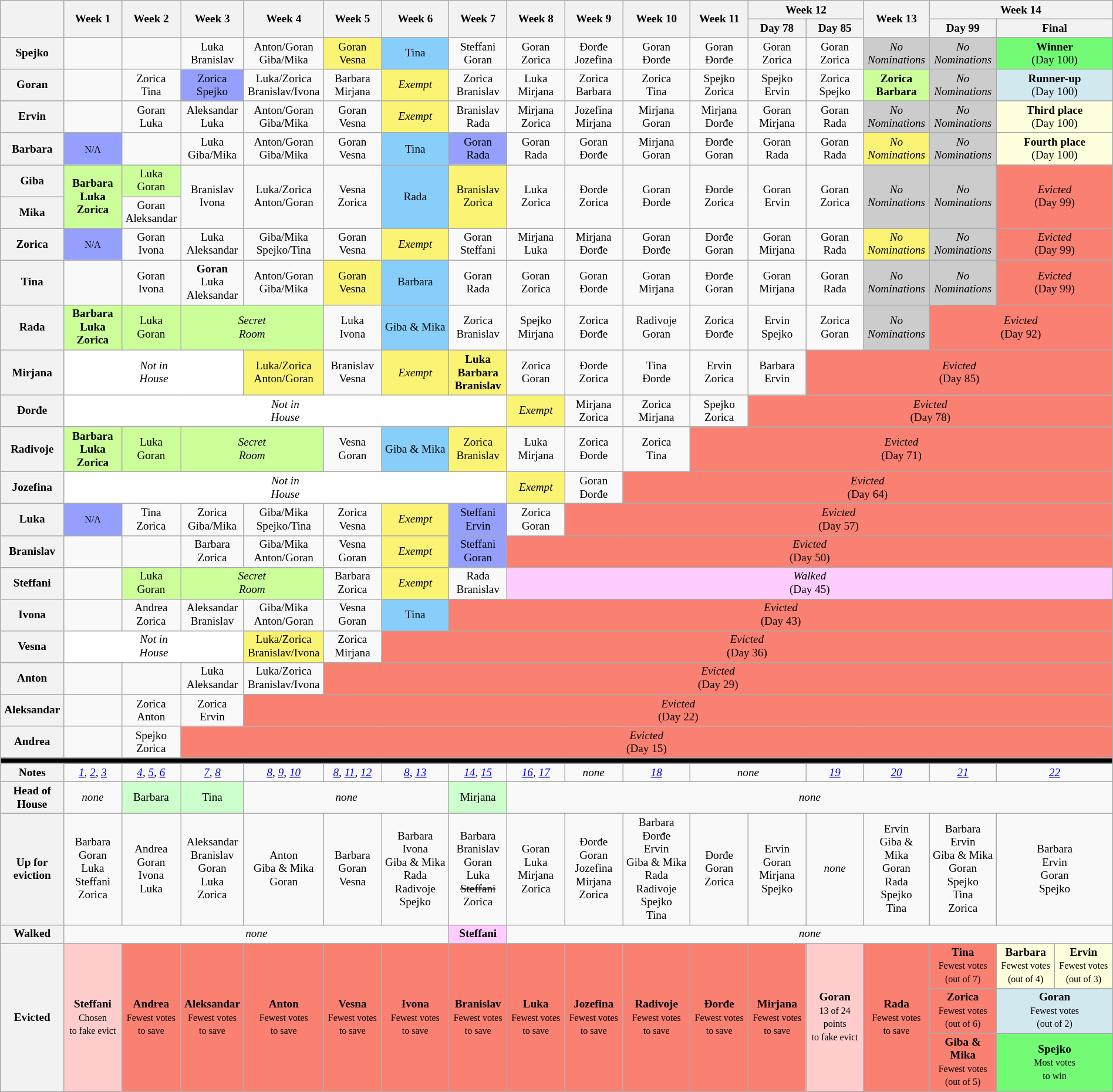<table class="wikitable" style="text-align:center; width:100%; font-size:80%; line-height:15px">
<tr>
<th rowspan=2 style="width: 5%;"></th>
<th rowspan=2 style="width: 5%;">Week 1</th>
<th rowspan=2 style="width: 5%;">Week 2</th>
<th rowspan=2 style="width: 5%;">Week 3</th>
<th rowspan=2 style="width: 5%;">Week 4</th>
<th rowspan=2 style="width: 5%;">Week 5</th>
<th rowspan=2 style="width: 5%;">Week 6</th>
<th rowspan=2 style="width: 5%;">Week 7</th>
<th rowspan=2 style="width: 5%;">Week 8</th>
<th rowspan=2 style="width: 5%;">Week 9</th>
<th rowspan=2 style="width: 5%;">Week 10</th>
<th rowspan=2 style="width: 5%;">Week 11</th>
<th colspan=2 style="width: 10%;">Week 12</th>
<th rowspan=2 style="width: 5%;">Week 13</th>
<th colspan=3 style="width: 15%;">Week 14</th>
</tr>
<tr>
<th style="width: 5%;">Day 78</th>
<th style="width: 5%;">Day 85</th>
<th style="width: 5%;">Day 99</th>
<th colspan=2 style="width: 10%;">Final</th>
</tr>
<tr>
<th>Spejko</th>
<td></td>
<td></td>
<td>Luka<br>Branislav</td>
<td>Anton/Goran<br>Giba/Mika</td>
<td style="background:#FBF373;">Goran<br>Vesna</td>
<td bgcolor="87CEFA">Tina</td>
<td>Steffani<br>Goran</td>
<td>Goran<br>Zorica</td>
<td>Đorđe<br>Jozefina</td>
<td>Goran<br>Đorđe</td>
<td>Goran<br>Đorđe</td>
<td>Goran<br>Zorica</td>
<td>Goran<br>Zorica</td>
<td style="background:#CCCCCC; width:5%"><em>No<br>Nominations</em></td>
<td style="background:#CCCCCC; width:5%"><em>No<br>Nominations</em></td>
<td colspan=2 style="background:#73FB76;"><strong>Winner</strong><br>(Day 100)</td>
</tr>
<tr>
<th>Goran</th>
<td></td>
<td>Zorica<br>Tina</td>
<td style="background:#959FFD;">Zorica<br>Spejko</td>
<td>Luka/Zorica<br>Branislav/Ivona</td>
<td>Barbara<br>Mirjana</td>
<td style="background:#FBF373;"><em>Exempt</em></td>
<td>Zorica<br>Branislav</td>
<td>Luka<br>Mirjana</td>
<td>Zorica<br>Barbara</td>
<td>Zorica<br>Tina</td>
<td>Spejko<br>Zorica</td>
<td>Spejko<br>Ervin</td>
<td>Zorica<br>Spejko</td>
<td style="background:#cf9;"><strong>Zorica<br>Barbara</strong></td>
<td style="background:#CCCCCC; width:5%"><em>No<br>Nominations</em></td>
<td colspan=2 style="background:#D1E8EF;"><strong>Runner-up</strong><br>(Day 100)</td>
</tr>
<tr>
<th>Ervin</th>
<td></td>
<td>Goran<br>Luka</td>
<td>Aleksandar<br>Luka</td>
<td>Anton/Goran<br>Giba/Mika</td>
<td>Goran<br>Vesna</td>
<td style="background:#FBF373;"><em>Exempt</em></td>
<td>Branislav<br>Rada</td>
<td>Mirjana<br>Zorica</td>
<td>Jozefina<br>Mirjana</td>
<td>Mirjana<br>Goran</td>
<td>Mirjana<br>Đorđe</td>
<td>Goran<br>Mirjana</td>
<td>Goran<br>Rada</td>
<td style="background:#CCCCCC; width:5%"><em>No<br>Nominations</em></td>
<td style="background:#CCCCCC; width:5%"><em>No<br>Nominations</em></td>
<td colspan=2 style="background:#ffffdd;"><strong>Third place</strong><br>(Day 100)</td>
</tr>
<tr>
<th>Barbara</th>
<td style="background:#959FFD;"><small>N/A</small></td>
<td></td>
<td>Luka<br>Giba/Mika</td>
<td>Anton/Goran<br>Giba/Mika</td>
<td>Goran<br>Vesna</td>
<td bgcolor="87CEFA">Tina</td>
<td style="background:#959FFD;">Goran<br>Rada</td>
<td>Goran<br>Rada</td>
<td>Goran<br>Đorđe</td>
<td>Mirjana<br>Goran</td>
<td>Đorđe<br>Goran</td>
<td>Goran<br>Rada</td>
<td>Goran<br>Rada</td>
<td style="background:#FBF373;"><em>No<br>Nominations</em></td>
<td style="background:#CCCCCC; width:5%"><em>No<br>Nominations</em></td>
<td colspan=2 style="background:#ffffdd;"><strong>Fourth place</strong><br>(Day 100)</td>
</tr>
<tr>
<th>Giba</th>
<td rowspan=2 style="background:#cf9;"><strong>Barbara<br>Luka<br>Zorica</strong></td>
<td style="background:#cf9;">Luka<br>Goran</td>
<td rowspan=2>Branislav<br>Ivona</td>
<td rowspan=2>Luka/Zorica<br>Anton/Goran</td>
<td rowspan=2>Vesna<br>Zorica</td>
<td rowspan=2 bgcolor="87CEFA">Rada</td>
<td rowspan=2 style="background:#FBF373;">Branislav<br>Zorica</td>
<td rowspan=2>Luka<br>Zorica</td>
<td rowspan=2>Đorđe<br>Zorica</td>
<td rowspan=2>Goran<br>Đorđe</td>
<td rowspan=2>Đorđe<br>Zorica</td>
<td rowspan=2>Goran<br>Ervin</td>
<td rowspan=2>Goran<br>Zorica</td>
<td rowspan=2 style="background:#CCCCCC; width:5%"><em>No<br>Nominations</em></td>
<td rowspan=2 style="background:#CCCCCC; width:5%"><em>No<br>Nominations</em></td>
<td rowspan=2 style="background:salmon" colspan="2"><em>Evicted</em><br>(Day 99)</td>
</tr>
<tr>
<th>Mika</th>
<td>Goran<br>Aleksandar</td>
</tr>
<tr>
<th>Zorica</th>
<td style="background:#959FFD;"><small>N/A</small></td>
<td>Goran<br>Ivona</td>
<td>Luka<br>Aleksandar</td>
<td>Giba/Mika<br>Spejko/Tina</td>
<td>Goran<br>Vesna</td>
<td style="background:#FBF373;"><em>Exempt</em></td>
<td>Goran<br>Steffani</td>
<td>Mirjana<br>Luka</td>
<td>Mirjana<br>Đorđe</td>
<td>Goran<br>Đorđe</td>
<td>Đorđe<br>Goran</td>
<td>Goran<br>Mirjana</td>
<td>Goran<br>Rada</td>
<td style="background:#FBF373;"><em>No<br>Nominations</em></td>
<td style="background:#CCCCCC; width:5%"><em>No<br>Nominations</em></td>
<td style="background:salmon" colspan="2"><em>Evicted</em><br>(Day 99)</td>
</tr>
<tr>
<th>Tina</th>
<td></td>
<td>Goran<br>Ivona</td>
<td><strong>Goran</strong><br>Luka<br>Aleksandar</td>
<td>Anton/Goran<br>Giba/Mika</td>
<td style="background:#FBF373;">Goran<br>Vesna</td>
<td bgcolor="87CEFA">Barbara</td>
<td>Goran<br>Rada</td>
<td>Goran<br>Zorica</td>
<td>Goran<br>Đorđe</td>
<td>Goran<br>Mirjana</td>
<td>Đorđe<br>Goran</td>
<td>Goran<br>Mirjana</td>
<td>Goran<br>Rada</td>
<td style="background:#CCCCCC; width:5%"><em>No<br>Nominations</em></td>
<td style="background:#CCCCCC; width:5%"><em>No<br>Nominations</em></td>
<td style="background:salmon" colspan="2"><em>Evicted</em><br>(Day 99)</td>
</tr>
<tr>
<th>Rada</th>
<td style="background:#cf9;"><strong>Barbara<br>Luka<br>Zorica</strong></td>
<td style="background:#cf9;">Luka<br>Goran</td>
<td colspan=2 style="background:#cf9;"><em>Secret<br>Room</em></td>
<td>Luka<br>Ivona</td>
<td bgcolor="87CEFA">Giba & Mika</td>
<td>Zorica<br>Branislav</td>
<td>Spejko<br>Mirjana</td>
<td>Zorica<br>Đorđe</td>
<td>Radivoje<br>Goran</td>
<td>Zorica<br>Đorđe</td>
<td>Ervin<br>Spejko</td>
<td>Zorica<br>Goran</td>
<td style="background:#CCCCCC; width:5%"><em>No<br>Nominations</em></td>
<td style="background:salmon" colspan="3"><em>Evicted</em><br>(Day 92)</td>
</tr>
<tr>
<th>Mirjana</th>
<td colspan="3" bgcolor="white"><em>Not in<br>House</em></td>
<td style="background:#FBF373;">Luka/Zorica<br>Anton/Goran</td>
<td>Branislav<br>Vesna</td>
<td style="background:#FBF373;"><em>Exempt</em></td>
<td style="background:#FBF373;"><strong>Luka<br>Barbara<br>Branislav</strong></td>
<td>Zorica<br>Goran</td>
<td>Đorđe<br>Zorica</td>
<td>Tina<br>Đorđe</td>
<td>Ervin<br>Zorica</td>
<td>Barbara<br>Ervin</td>
<td style="background:salmon" colspan="5"><em>Evicted</em><br>(Day 85)</td>
</tr>
<tr>
<th>Đorđe</th>
<td colspan="7" bgcolor="white"><em>Not in<br>House</em></td>
<td style="background:#FBF373;"><em>Exempt</em></td>
<td>Mirjana<br>Zorica</td>
<td>Zorica<br>Mirjana</td>
<td>Spejko<br>Zorica</td>
<td style="background:salmon" colspan="6"><em>Evicted</em><br>(Day 78)</td>
</tr>
<tr>
<th>Radivoje</th>
<td style="background:#cf9;"><strong>Barbara<br>Luka<br>Zorica</strong></td>
<td style="background:#cf9;">Luka<br>Goran</td>
<td colspan=2 style="background:#cf9;"><em>Secret<br>Room</em></td>
<td>Vesna<br>Goran</td>
<td bgcolor="87CEFA">Giba & Mika</td>
<td style="background:#FBF373;">Zorica<br>Branislav</td>
<td>Luka<br>Mirjana</td>
<td>Zorica<br>Đorđe</td>
<td>Zorica<br>Tina</td>
<td style="background:salmon" colspan="7"><em>Evicted</em><br>(Day 71)</td>
</tr>
<tr>
<th>Jozefina</th>
<td colspan="7" bgcolor="white"><em>Not in<br>House</em></td>
<td style="background:#FBF373;"><em>Exempt</em></td>
<td>Goran<br>Đorđe</td>
<td style="background:salmon" colspan="8"><em>Evicted</em><br>(Day 64)</td>
</tr>
<tr>
<th>Luka</th>
<td style="background:#959FFD;"><small>N/A</small></td>
<td>Tina<br>Zorica</td>
<td>Zorica<br>Giba/Mika</td>
<td>Giba/Mika<br>Spejko/Tina</td>
<td>Zorica<br>Vesna</td>
<td style="background:#FBF373;"><em>Exempt</em></td>
<td style="background:#959FFD;">Steffani<br>Ervin</td>
<td>Zorica<br>Goran</td>
<td style="background:salmon" colspan="9"><em>Evicted</em><br>(Day 57)</td>
</tr>
<tr>
<th>Branislav</th>
<td></td>
<td></td>
<td>Barbara<br>Zorica</td>
<td>Giba/Mika<br>Anton/Goran</td>
<td>Vesna<br>Goran</td>
<td style="background:#FBF373;"><em>Exempt</em></td>
<td style="background:#959FFD;">Steffani<br>Goran</td>
<td style="background:salmon" colspan="10"><em>Evicted</em><br>(Day 50)</td>
</tr>
<tr>
<th>Steffani</th>
<td></td>
<td style="background:#cf9;">Luka<br>Goran</td>
<td colspan=2 style="background:#cf9;"><em>Secret<br>Room</em></td>
<td>Barbara<br>Zorica</td>
<td style="background:#FBF373;"><em>Exempt</em></td>
<td>Rada<br>Branislav</td>
<td style="background:#fcf;;" colspan="10"><em>Walked</em><br>(Day 45) </td>
</tr>
<tr>
<th>Ivona</th>
<td></td>
<td>Andrea<br>Zorica</td>
<td>Aleksandar<br>Branislav</td>
<td>Giba/Mika<br>Anton/Goran</td>
<td>Vesna<br>Goran</td>
<td bgcolor="87CEFA">Tina</td>
<td style="background:salmon" colspan="11"><em>Evicted</em><br>(Day 43)</td>
</tr>
<tr>
<th>Vesna</th>
<td colspan="3" bgcolor="white"><em>Not in<br>House</em></td>
<td style="background:#FBF373;">Luka/Zorica<br>Branislav/Ivona</td>
<td>Zorica<br>Mirjana</td>
<td style="background:salmon" colspan="12"><em>Evicted</em><br>(Day 36)</td>
</tr>
<tr>
<th>Anton</th>
<td></td>
<td></td>
<td>Luka<br>Aleksandar</td>
<td>Luka/Zorica<br>Branislav/Ivona</td>
<td style="background:salmon" colspan="13"><em>Evicted</em><br>(Day 29)</td>
</tr>
<tr>
<th>Aleksandar</th>
<td></td>
<td>Zorica<br>Anton</td>
<td>Zorica<br>Ervin</td>
<td style="background:salmon" colspan="14"><em>Evicted</em><br>(Day 22)</td>
</tr>
<tr>
<th>Andrea</th>
<td></td>
<td>Spejko<br>Zorica</td>
<td style="background:salmon" colspan="15"><em>Evicted</em><br>(Day 15)</td>
</tr>
<tr>
<td colspan="18" style="background:black;"></td>
</tr>
<tr>
<th>Notes</th>
<td><em><a href='#'>1</a>, <a href='#'>2</a>, <a href='#'>3</a></em></td>
<td><em><a href='#'>4</a>, <a href='#'>5</a>, <a href='#'>6</a></em></td>
<td><em><a href='#'>7</a>, <a href='#'>8</a></em></td>
<td><em><a href='#'>8</a>, <a href='#'>9</a>, <a href='#'>10</a></em></td>
<td><em><a href='#'>8</a>, <a href='#'>11</a>, <a href='#'>12</a></em></td>
<td><em><a href='#'>8</a>, <a href='#'>13</a></em></td>
<td><em><a href='#'>14</a>, <a href='#'>15</a></em></td>
<td><em><a href='#'>16</a>, <a href='#'>17</a></em></td>
<td><em>none</em></td>
<td><em><a href='#'>18</a></em></td>
<td colspan=2><em>none</em></td>
<td><em><a href='#'>19</a></em></td>
<td><em><a href='#'>20</a></em></td>
<td><em><a href='#'>21</a></em></td>
<td colspan=2><em><a href='#'>22</a></em></td>
</tr>
<tr>
<th>Head of<br>House</th>
<td><em>none</em></td>
<td style="background:#CCFFCC">Barbara</td>
<td style="background:#CCFFCC">Tina</td>
<td colspan=3><em>none</em></td>
<td style="background:#CCFFCC">Mirjana</td>
<td colspan=10><em>none</em></td>
</tr>
<tr>
<th>Up for<br>eviction</th>
<td>Barbara<br>Goran<br>Luka<br>Steffani<br>Zorica</td>
<td>Andrea<br>Goran<br>Ivona<br>Luka</td>
<td>Aleksandar<br>Branislav<br>Goran<br>Luka<br>Zorica</td>
<td>Anton<br>Giba & Mika<br>Goran</td>
<td>Barbara<br>Goran<br>Vesna</td>
<td nowrap>Barbara<br>Ivona<br>Giba & Mika<br>Rada<br>Radivoje<br>Spejko</td>
<td>Barbara<br>Branislav<br>Goran<br>Luka<br><s>Steffani</s><br>Zorica</td>
<td>Goran<br>Luka<br>Mirjana<br>Zorica</td>
<td>Đorđe<br>Goran<br>Jozefina<br>Mirjana<br>Zorica</td>
<td nowrap>Barbara<br>Đorđe<br>Ervin<br>Giba & Mika<br>Rada<br>Radivoje<br>Spejko<br>Tina</td>
<td>Đorđe<br>Goran<br>Zorica</td>
<td>Ervin<br>Goran<br>Mirjana<br>Spejko</td>
<td><em>none</em></td>
<td>Ervin<br>Giba & Mika<br>Goran<br>Rada<br>Spejko<br>Tina</td>
<td nowrap>Barbara<br>Ervin<br>Giba & Mika<br>Goran<br>Spejko<br>Tina<br>Zorica</td>
<td colspan=2>Barbara<br>Ervin<br>Goran<br>Spejko</td>
</tr>
<tr>
<th>Walked</th>
<td colspan=6><em>none</em></td>
<td bgcolor="#fcf"><strong>Steffani</strong></td>
<td colspan=10><em>none</em></td>
</tr>
<tr>
<th rowspan=3>Evicted</th>
<td rowspan=3 style="background:#fcc;"><strong>Steffani</strong><br><small>Chosen<br>to fake evict</small></td>
<td rowspan=3 style="background:salmon;"><strong>Andrea</strong><br><small>Fewest votes<br>to save</small></td>
<td rowspan=3 style="background:salmon;"><strong>Aleksandar</strong><br><small>Fewest votes<br>to save</small></td>
<td rowspan=3 style="background:salmon;"><strong>Anton</strong><br><small>Fewest votes<br>to save</small></td>
<td rowspan=3 style="background:salmon;"><strong>Vesna</strong><br><small>Fewest votes<br>to save</small></td>
<td rowspan=3 style="background:salmon;"><strong>Ivona</strong><br><small>Fewest votes<br>to save</small></td>
<td rowspan=3 style="background:salmon;"><strong>Branislav</strong><br><small>Fewest votes<br>to save</small></td>
<td rowspan=3 style="background:salmon;"><strong>Luka</strong><br><small>Fewest votes<br>to save</small></td>
<td rowspan=3 style="background:salmon;"><strong>Jozefina</strong><br><small>Fewest votes<br>to save</small></td>
<td rowspan=3 style="background:salmon;"><strong>Radivoje</strong><br><small>Fewest votes<br>to save</small></td>
<td rowspan=3 style="background:salmon;"><strong>Đorđe</strong><br><small>Fewest votes<br>to save</small></td>
<td rowspan=3 style="background:salmon;"><strong>Mirjana</strong><br><small>Fewest votes<br>to save</small></td>
<td rowspan=3 style="background:#fcc;"><strong>Goran</strong><br><small>13 of 24 points<br>to fake evict</small></td>
<td rowspan=3 style="background:salmon;"><strong>Rada</strong><br><small>Fewest votes<br>to save</small></td>
<td style="background:salmon;"><strong>Tina</strong><br><small>Fewest votes<br>(out of 7)</small></td>
<td style="background:#ffffdd;"><strong>Barbara</strong><br><small>Fewest votes<br>(out of 4)</small></td>
<td style="background:#ffffdd;"><strong>Ervin</strong><br><small>Fewest votes<br>(out of 3)</small></td>
</tr>
<tr>
<td style="background:salmon;"><strong>Zorica</strong><br><small>Fewest votes<br>(out of 6)</small></td>
<td style="background:#D1E8EF;" colspan="2"><strong>Goran</strong><br><small>Fewest votes<br>(out of 2)</small></td>
</tr>
<tr>
<td style="background:salmon;"><strong>Giba & Mika</strong><br><small>Fewest votes<br>(out of 5)</small></td>
<td style="background:#73FB76;" colspan="2"><strong>Spejko</strong><br><small>Most votes<br>to win</small></td>
</tr>
</table>
